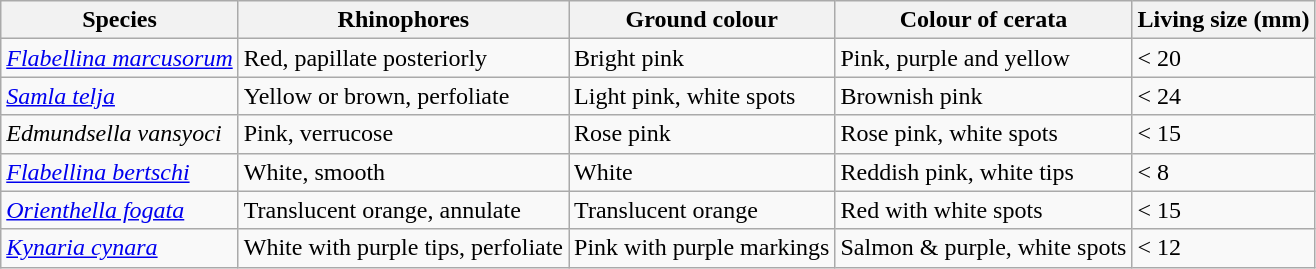<table class="wikitable">
<tr>
<th>Species</th>
<th>Rhinophores</th>
<th>Ground colour</th>
<th>Colour of cerata</th>
<th>Living size (mm)</th>
</tr>
<tr>
<td><em><a href='#'>Flabellina marcusorum</a></em></td>
<td>Red, papillate posteriorly</td>
<td>Bright pink</td>
<td>Pink, purple and yellow</td>
<td>< 20</td>
</tr>
<tr>
<td><em><a href='#'>Samla telja</a></em></td>
<td>Yellow or brown, perfoliate</td>
<td>Light pink, white spots</td>
<td>Brownish pink</td>
<td>< 24</td>
</tr>
<tr>
<td><em>Edmundsella vansyoci</em></td>
<td>Pink, verrucose</td>
<td>Rose pink</td>
<td>Rose pink, white spots</td>
<td>< 15</td>
</tr>
<tr>
<td><em><a href='#'>Flabellina bertschi</a></em></td>
<td>White, smooth</td>
<td>White</td>
<td>Reddish pink, white tips</td>
<td>< 8</td>
</tr>
<tr>
<td><em><a href='#'>Orienthella fogata</a></em></td>
<td>Translucent orange, annulate</td>
<td>Translucent orange</td>
<td>Red with white spots</td>
<td>< 15</td>
</tr>
<tr>
<td><em><a href='#'>Kynaria cynara</a></em></td>
<td>White with purple tips, perfoliate</td>
<td>Pink with purple markings</td>
<td>Salmon & purple, white spots</td>
<td>< 12</td>
</tr>
</table>
